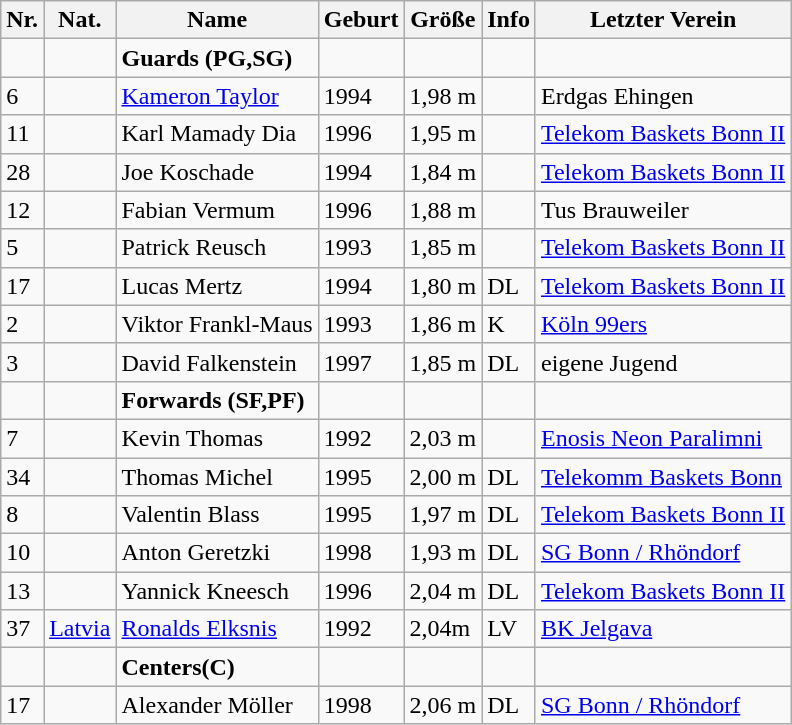<table class="wikitable">
<tr>
<th><strong>Nr.</strong></th>
<th><strong>Nat.</strong></th>
<th><strong>Name</strong></th>
<th><strong>Geburt</strong></th>
<th><strong>Größe</strong></th>
<th><strong>Info</strong></th>
<th><strong>Letzter Verein</strong></th>
</tr>
<tr>
<td></td>
<td></td>
<td><strong>Guards (PG,SG)</strong></td>
<td></td>
<td></td>
<td></td>
<td></td>
</tr>
<tr>
<td>6</td>
<td></td>
<td><a href='#'>Kameron Taylor</a></td>
<td>1994</td>
<td>1,98 m</td>
<td></td>
<td>Erdgas Ehingen</td>
</tr>
<tr>
<td>11</td>
<td></td>
<td>Karl Mamady Dia</td>
<td>1996</td>
<td>1,95 m</td>
<td></td>
<td><a href='#'>Telekom Baskets Bonn II</a></td>
</tr>
<tr>
<td>28</td>
<td></td>
<td>Joe Koschade</td>
<td>1994</td>
<td>1,84 m</td>
<td></td>
<td><a href='#'>Telekom Baskets Bonn II</a></td>
</tr>
<tr>
<td>12</td>
<td></td>
<td>Fabian Vermum</td>
<td>1996</td>
<td>1,88 m</td>
<td></td>
<td>Tus Brauweiler</td>
</tr>
<tr>
<td>5</td>
<td></td>
<td>Patrick Reusch</td>
<td>1993</td>
<td>1,85 m</td>
<td></td>
<td><a href='#'>Telekom Baskets Bonn II</a></td>
</tr>
<tr>
<td>17</td>
<td></td>
<td>Lucas Mertz</td>
<td>1994</td>
<td>1,80 m</td>
<td>DL</td>
<td><a href='#'>Telekom Baskets Bonn II</a></td>
</tr>
<tr>
<td>2</td>
<td></td>
<td>Viktor Frankl-Maus</td>
<td>1993</td>
<td>1,86 m</td>
<td>K</td>
<td><a href='#'>Köln 99ers</a></td>
</tr>
<tr>
<td>3</td>
<td></td>
<td>David Falkenstein</td>
<td>1997</td>
<td>1,85 m</td>
<td>DL</td>
<td>eigene Jugend</td>
</tr>
<tr>
<td></td>
<td></td>
<td><strong>Forwards (SF,PF)</strong></td>
<td></td>
<td></td>
<td></td>
<td></td>
</tr>
<tr>
<td>7</td>
<td></td>
<td>Kevin Thomas</td>
<td>1992</td>
<td>2,03 m</td>
<td></td>
<td><a href='#'>Enosis Neon Paralimni</a></td>
</tr>
<tr>
<td>34</td>
<td></td>
<td>Thomas Michel</td>
<td>1995</td>
<td>2,00 m</td>
<td>DL</td>
<td><a href='#'>Telekomm Baskets Bonn</a></td>
</tr>
<tr>
<td>8</td>
<td></td>
<td>Valentin Blass</td>
<td>1995</td>
<td>1,97 m</td>
<td>DL</td>
<td><a href='#'>Telekom Baskets Bonn II</a></td>
</tr>
<tr>
<td>10</td>
<td></td>
<td>Anton Geretzki</td>
<td>1998</td>
<td>1,93 m</td>
<td>DL</td>
<td><a href='#'>SG Bonn / Rhöndorf</a></td>
</tr>
<tr>
<td>13</td>
<td></td>
<td>Yannick Kneesch</td>
<td>1996</td>
<td>2,04 m</td>
<td>DL</td>
<td><a href='#'>Telekom Baskets Bonn II</a></td>
</tr>
<tr>
<td>37</td>
<td><a href='#'>Latvia</a></td>
<td><a href='#'>Ronalds Elksnis</a></td>
<td>1992</td>
<td>2,04m</td>
<td>LV</td>
<td><a href='#'>BK Jelgava</a></td>
</tr>
<tr>
<td></td>
<td></td>
<td><strong>Centers(C)</strong></td>
<td></td>
<td></td>
<td></td>
<td></td>
</tr>
<tr>
<td>17</td>
<td></td>
<td>Alexander Möller</td>
<td>1998</td>
<td>2,06 m</td>
<td>DL</td>
<td><a href='#'>SG Bonn / Rhöndorf</a></td>
</tr>
</table>
